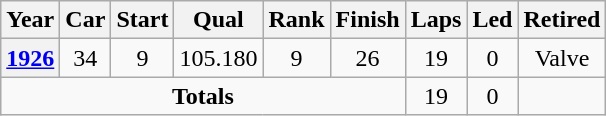<table class="wikitable" style="text-align:center">
<tr>
<th>Year</th>
<th>Car</th>
<th>Start</th>
<th>Qual</th>
<th>Rank</th>
<th>Finish</th>
<th>Laps</th>
<th>Led</th>
<th>Retired</th>
</tr>
<tr>
<th><a href='#'>1926</a></th>
<td>34</td>
<td>9</td>
<td>105.180</td>
<td>9</td>
<td>26</td>
<td>19</td>
<td>0</td>
<td>Valve</td>
</tr>
<tr>
<td colspan=6><strong>Totals</strong></td>
<td>19</td>
<td>0</td>
<td></td>
</tr>
</table>
